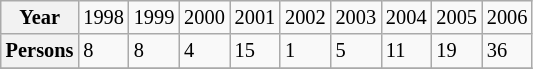<table class="wikitable" style="float:centre; font-size:85%;">
<tr>
<th>Year</th>
<td>1998</td>
<td>1999</td>
<td>2000</td>
<td>2001</td>
<td>2002</td>
<td>2003</td>
<td>2004</td>
<td>2005</td>
<td>2006</td>
</tr>
<tr ->
<th>Persons</th>
<td>8</td>
<td>8</td>
<td>4</td>
<td>15</td>
<td>1</td>
<td>5</td>
<td>11</td>
<td>19</td>
<td>36</td>
</tr>
<tr ->
</tr>
</table>
